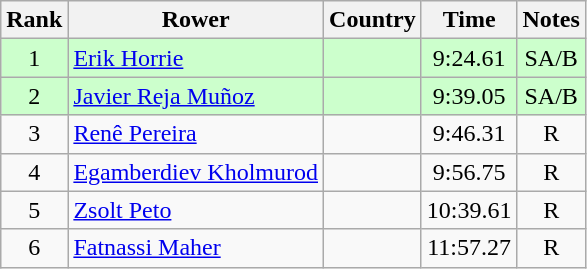<table class="wikitable" style="text-align:center">
<tr>
<th>Rank</th>
<th>Rower</th>
<th>Country</th>
<th>Time</th>
<th>Notes</th>
</tr>
<tr bgcolor=ccffcc>
<td>1</td>
<td align="left"><a href='#'>Erik Horrie</a></td>
<td align="left"></td>
<td>9:24.61</td>
<td>SA/B</td>
</tr>
<tr bgcolor=ccffcc>
<td>2</td>
<td align="left"><a href='#'>Javier Reja Muñoz</a></td>
<td align="left"></td>
<td>9:39.05</td>
<td>SA/B</td>
</tr>
<tr>
<td>3</td>
<td align="left"><a href='#'>Renê Pereira</a></td>
<td align="left"></td>
<td>9:46.31</td>
<td>R</td>
</tr>
<tr>
<td>4</td>
<td align="left"><a href='#'>Egamberdiev Kholmurod</a></td>
<td align="left"></td>
<td>9:56.75</td>
<td>R</td>
</tr>
<tr>
<td>5</td>
<td align="left"><a href='#'>Zsolt Peto</a></td>
<td align="left"></td>
<td>10:39.61</td>
<td>R</td>
</tr>
<tr>
<td>6</td>
<td align="left"><a href='#'>Fatnassi Maher</a></td>
<td align="left"></td>
<td>11:57.27</td>
<td>R</td>
</tr>
</table>
